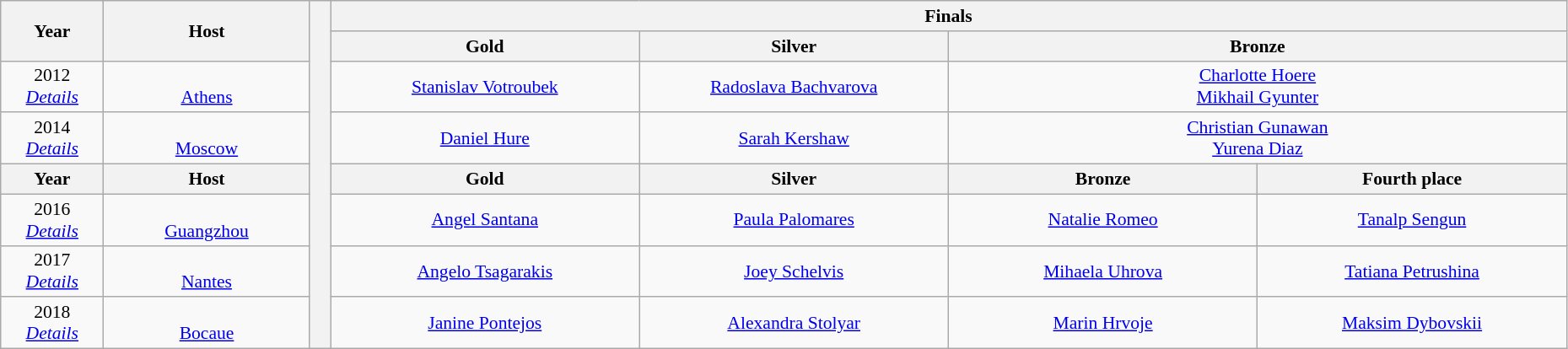<table class="wikitable" style="font-size:90%; width: 98%; text-align: center;">
<tr>
<th rowspan=2 width=5%>Year</th>
<th rowspan=2 width=10%>Host</th>
<th width=1% rowspan=8 bgcolor=ffffff></th>
<th colspan=4>Finals</th>
</tr>
<tr bgcolor=#EFEFEF>
<th width=15%> Gold</th>
<th width=15%> Silver</th>
<th colspan=2 width=30%> Bronze</th>
</tr>
<tr>
<td>2012<br><em><a href='#'>Details</a></em></td>
<td><br><a href='#'>Athens</a></td>
<td> <a href='#'>Stanislav Votroubek</a> </td>
<td> <a href='#'>Radoslava Bachvarova</a> </td>
<td colspan=2> <a href='#'>Charlotte Hoere</a> <br> <a href='#'>Mikhail Gyunter</a> </td>
</tr>
<tr>
<td>2014<br><em><a href='#'>Details</a></em></td>
<td><br><a href='#'>Moscow</a></td>
<td> <a href='#'>Daniel Hure</a> </td>
<td> <a href='#'>Sarah Kershaw</a> </td>
<td colspan=2> <a href='#'>Christian Gunawan</a> <br> <a href='#'>Yurena Diaz</a> </td>
</tr>
<tr>
<th width=5%>Year</th>
<th width=10%>Host</th>
<th width=15%> Gold</th>
<th width=15%> Silver</th>
<th width=15%> Bronze</th>
<th width=15%>Fourth place</th>
</tr>
<tr>
<td>2016<br><em><a href='#'>Details</a></em></td>
<td><br><a href='#'>Guangzhou</a></td>
<td> <a href='#'>Angel Santana</a> </td>
<td> <a href='#'>Paula Palomares</a> </td>
<td> <a href='#'>Natalie Romeo</a> </td>
<td> <a href='#'>Tanalp Sengun</a> </td>
</tr>
<tr>
<td>2017<br><em><a href='#'>Details</a></em></td>
<td><br><a href='#'>Nantes</a></td>
<td> <a href='#'>Angelo Tsagarakis</a> </td>
<td> <a href='#'>Joey Schelvis</a> </td>
<td> <a href='#'>Mihaela Uhrova</a> </td>
<td> <a href='#'>Tatiana Petrushina</a> </td>
</tr>
<tr>
<td>2018<br><em><a href='#'>Details</a></em></td>
<td><br><a href='#'>Bocaue</a></td>
<td> <a href='#'>Janine Pontejos</a> </td>
<td> <a href='#'>Alexandra Stolyar</a> </td>
<td> <a href='#'>Marin Hrvoje</a> </td>
<td> <a href='#'>Maksim Dybovskii</a> </td>
</tr>
</table>
